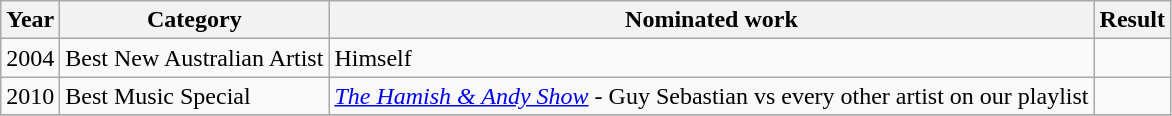<table class="wikitable">
<tr>
<th>Year</th>
<th>Category</th>
<th>Nominated work</th>
<th>Result</th>
</tr>
<tr>
<td>2004</td>
<td>Best New Australian Artist</td>
<td>Himself</td>
<td></td>
</tr>
<tr>
<td>2010</td>
<td>Best Music Special</td>
<td><em><a href='#'>The Hamish & Andy Show</a></em> - Guy Sebastian vs every other artist on our playlist</td>
<td></td>
</tr>
<tr>
</tr>
</table>
